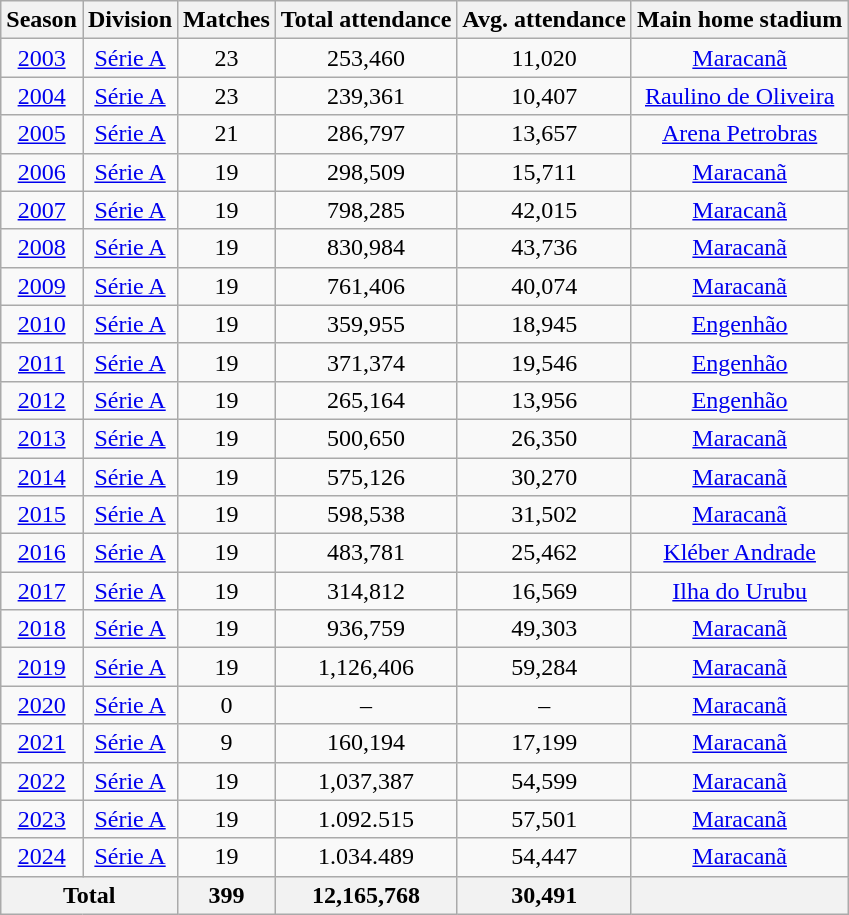<table class="wikitable">
<tr text-align:center;">
<th>Season</th>
<th>Division</th>
<th>Matches</th>
<th>Total attendance</th>
<th>Avg. attendance</th>
<th>Main home stadium</th>
</tr>
<tr>
<td align=center><a href='#'>2003</a></td>
<td align=center><a href='#'>Série A</a></td>
<td align=center>23</td>
<td align=center>253,460</td>
<td align=center>11,020</td>
<td align=center><a href='#'>Maracanã</a></td>
</tr>
<tr>
<td align=center><a href='#'>2004</a></td>
<td align=center><a href='#'>Série A</a></td>
<td align=center>23</td>
<td align=center>239,361</td>
<td align=center>10,407</td>
<td align=center><a href='#'>Raulino de Oliveira</a></td>
</tr>
<tr>
<td align=center><a href='#'>2005</a></td>
<td align=center><a href='#'>Série A</a></td>
<td align=center>21</td>
<td align=center>286,797</td>
<td align=center>13,657</td>
<td align=center><a href='#'>Arena Petrobras</a></td>
</tr>
<tr>
<td align=center><a href='#'>2006</a></td>
<td align=center><a href='#'>Série A</a></td>
<td align=center>19</td>
<td align=center>298,509</td>
<td align=center>15,711</td>
<td align=center><a href='#'>Maracanã</a></td>
</tr>
<tr>
<td align=center><a href='#'>2007</a></td>
<td align=center><a href='#'>Série A</a></td>
<td align=center>19</td>
<td align=center>798,285</td>
<td align=center>42,015</td>
<td align=center><a href='#'>Maracanã</a></td>
</tr>
<tr>
<td align=center><a href='#'>2008</a></td>
<td align=center><a href='#'>Série A</a></td>
<td align=center>19</td>
<td align=center>830,984</td>
<td align=center>43,736</td>
<td align=center><a href='#'>Maracanã</a></td>
</tr>
<tr>
<td align=center><a href='#'>2009</a></td>
<td align=center><a href='#'>Série A</a></td>
<td align=center>19</td>
<td align=center>761,406</td>
<td align=center>40,074</td>
<td align=center><a href='#'>Maracanã</a></td>
</tr>
<tr>
<td align=center><a href='#'>2010</a></td>
<td align=center><a href='#'>Série A</a></td>
<td align=center>19</td>
<td align=center>359,955</td>
<td align=center>18,945</td>
<td align=center><a href='#'>Engenhão</a></td>
</tr>
<tr>
<td align=center><a href='#'>2011</a></td>
<td align=center><a href='#'>Série A</a></td>
<td align=center>19</td>
<td align=center>371,374</td>
<td align=center>19,546</td>
<td align=center><a href='#'>Engenhão</a></td>
</tr>
<tr>
<td align=center><a href='#'>2012</a></td>
<td align=center><a href='#'>Série A</a></td>
<td align=center>19</td>
<td align=center>265,164</td>
<td align=center>13,956</td>
<td align=center><a href='#'>Engenhão</a></td>
</tr>
<tr>
<td align=center><a href='#'>2013</a></td>
<td align=center><a href='#'>Série A</a></td>
<td align=center>19</td>
<td align=center>500,650</td>
<td align=center>26,350</td>
<td align=center><a href='#'>Maracanã</a></td>
</tr>
<tr>
<td align=center><a href='#'>2014</a></td>
<td align=center><a href='#'>Série A</a></td>
<td align=center>19</td>
<td align=center>575,126</td>
<td align=center>30,270</td>
<td align=center><a href='#'>Maracanã</a></td>
</tr>
<tr>
<td align=center><a href='#'>2015</a></td>
<td align=center><a href='#'>Série A</a></td>
<td align=center>19</td>
<td align=center>598,538</td>
<td align=center>31,502</td>
<td align=center><a href='#'>Maracanã</a></td>
</tr>
<tr>
<td align=center><a href='#'>2016</a></td>
<td align=center><a href='#'>Série A</a></td>
<td align=center>19</td>
<td align=center>483,781</td>
<td align=center>25,462</td>
<td align=center><a href='#'>Kléber Andrade</a></td>
</tr>
<tr>
<td align=center><a href='#'>2017</a></td>
<td align=center><a href='#'>Série A</a></td>
<td align=center>19</td>
<td align=center>314,812</td>
<td align=center>16,569</td>
<td align=center><a href='#'>Ilha do Urubu</a></td>
</tr>
<tr>
<td align=center><a href='#'>2018</a></td>
<td align=center><a href='#'>Série A</a></td>
<td align=center>19</td>
<td align=center>936,759</td>
<td align=center>49,303</td>
<td align=center><a href='#'>Maracanã</a></td>
</tr>
<tr>
<td align=center><a href='#'>2019</a></td>
<td align=center><a href='#'>Série A</a></td>
<td align=center>19</td>
<td align=center>1,126,406</td>
<td align=center>59,284</td>
<td align=center><a href='#'>Maracanã</a></td>
</tr>
<tr>
<td align=center><a href='#'>2020</a></td>
<td align=center><a href='#'>Série A</a></td>
<td align=center>0</td>
<td align=center>–</td>
<td align=center>–</td>
<td align=center><a href='#'>Maracanã</a></td>
</tr>
<tr>
<td align=center><a href='#'>2021</a></td>
<td align=center><a href='#'>Série A</a></td>
<td align=center>9</td>
<td align=center>160,194</td>
<td align=center>17,199</td>
<td align=center><a href='#'>Maracanã</a></td>
</tr>
<tr>
<td align=center><a href='#'>2022</a></td>
<td align=center><a href='#'>Série A</a></td>
<td align=center>19</td>
<td align=center>1,037,387</td>
<td align=center>54,599</td>
<td align=center><a href='#'>Maracanã</a></td>
</tr>
<tr>
<td align=center><a href='#'>2023</a></td>
<td align=center><a href='#'>Série A</a></td>
<td align=center>19</td>
<td align=center>1.092.515</td>
<td align=center>57,501</td>
<td align=center><a href='#'>Maracanã</a></td>
</tr>
<tr>
<td align=center><a href='#'>2024</a></td>
<td align=center><a href='#'>Série A</a></td>
<td align=center>19</td>
<td align=center>1.034.489</td>
<td align=center>54,447</td>
<td align=center><a href='#'>Maracanã</a></td>
</tr>
<tr>
<th colspan="2">Total</th>
<th>399</th>
<th>12,165,768</th>
<th>30,491</th>
<th></th>
</tr>
</table>
